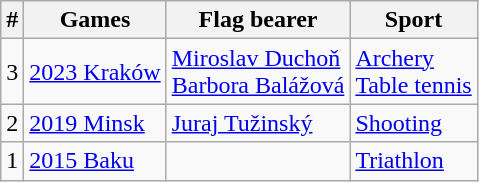<table class="wikitable sortable">
<tr>
<th>#</th>
<th>Games</th>
<th>Flag bearer</th>
<th>Sport</th>
</tr>
<tr>
<td>3</td>
<td><a href='#'>2023 Kraków</a></td>
<td><a href='#'>Miroslav Duchoň</a><br><a href='#'>Barbora Balážová</a></td>
<td><a href='#'>Archery</a><br><a href='#'>Table tennis</a></td>
</tr>
<tr>
<td>2</td>
<td><a href='#'>2019 Minsk</a></td>
<td><a href='#'>Juraj Tužinský</a></td>
<td><a href='#'>Shooting</a></td>
</tr>
<tr>
<td>1</td>
<td><a href='#'>2015 Baku</a></td>
<td></td>
<td><a href='#'>Triathlon</a></td>
</tr>
</table>
